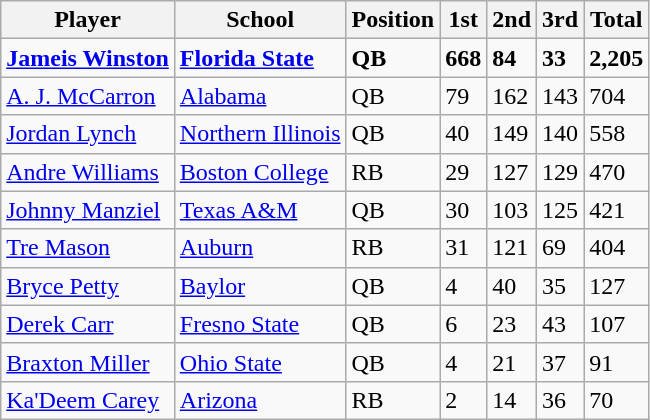<table class="wikitable">
<tr>
<th>Player</th>
<th>School</th>
<th>Position</th>
<th>1st</th>
<th>2nd</th>
<th>3rd</th>
<th>Total</th>
</tr>
<tr>
<td><strong><a href='#'>Jameis Winston</a></strong></td>
<td><strong><a href='#'>Florida State</a></strong></td>
<td><strong>QB</strong></td>
<td><strong>668</strong></td>
<td><strong>84</strong></td>
<td><strong>33</strong></td>
<td><strong>2,205</strong></td>
</tr>
<tr>
<td><a href='#'>A. J. McCarron</a></td>
<td><a href='#'>Alabama</a></td>
<td>QB</td>
<td>79</td>
<td>162</td>
<td>143</td>
<td>704</td>
</tr>
<tr>
<td><a href='#'>Jordan Lynch</a></td>
<td><a href='#'>Northern Illinois</a></td>
<td>QB</td>
<td>40</td>
<td>149</td>
<td>140</td>
<td>558</td>
</tr>
<tr>
<td><a href='#'>Andre Williams</a></td>
<td><a href='#'>Boston College</a></td>
<td>RB</td>
<td>29</td>
<td>127</td>
<td>129</td>
<td>470</td>
</tr>
<tr>
<td><a href='#'>Johnny Manziel</a></td>
<td><a href='#'>Texas A&M</a></td>
<td>QB</td>
<td>30</td>
<td>103</td>
<td>125</td>
<td>421</td>
</tr>
<tr>
<td><a href='#'>Tre Mason</a></td>
<td><a href='#'>Auburn</a></td>
<td>RB</td>
<td>31</td>
<td>121</td>
<td>69</td>
<td>404</td>
</tr>
<tr>
<td><a href='#'>Bryce Petty</a></td>
<td><a href='#'>Baylor</a></td>
<td>QB</td>
<td>4</td>
<td>40</td>
<td>35</td>
<td>127</td>
</tr>
<tr>
<td><a href='#'>Derek Carr</a></td>
<td><a href='#'>Fresno State</a></td>
<td>QB</td>
<td>6</td>
<td>23</td>
<td>43</td>
<td>107</td>
</tr>
<tr>
<td><a href='#'>Braxton Miller</a></td>
<td><a href='#'>Ohio State</a></td>
<td>QB</td>
<td>4</td>
<td>21</td>
<td>37</td>
<td>91</td>
</tr>
<tr>
<td><a href='#'>Ka'Deem Carey</a></td>
<td><a href='#'>Arizona</a></td>
<td>RB</td>
<td>2</td>
<td>14</td>
<td>36</td>
<td>70</td>
</tr>
</table>
